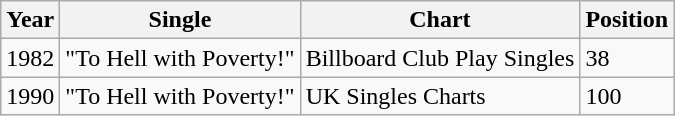<table class="wikitable">
<tr>
<th align="left">Year</th>
<th align="left">Single</th>
<th align="left">Chart</th>
<th align="left">Position</th>
</tr>
<tr>
<td align="left">1982</td>
<td align="left">"To Hell with Poverty!"</td>
<td align="left">Billboard Club Play Singles</td>
<td align="left">38</td>
</tr>
<tr>
<td align="left">1990</td>
<td align="left">"To Hell with Poverty!"</td>
<td align="left">UK Singles Charts</td>
<td align="left">100</td>
</tr>
</table>
